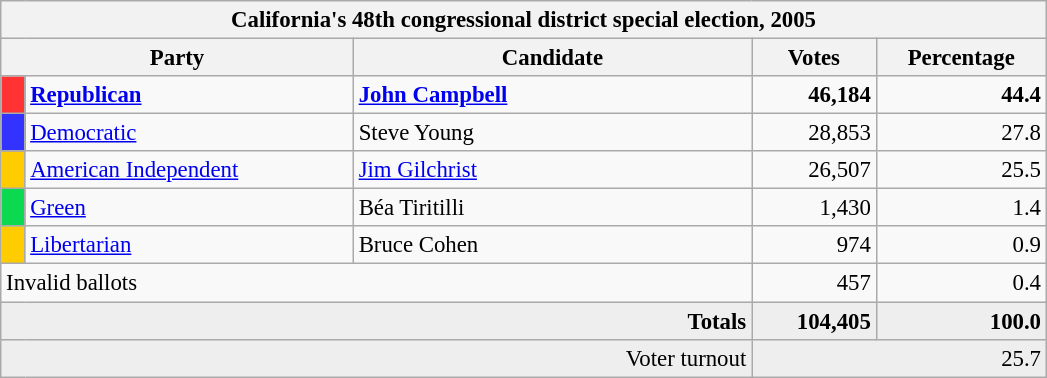<table class="wikitable" style="font-size:95%;">
<tr>
<th colspan="5">California's 48th congressional district special election, 2005</th>
</tr>
<tr>
<th colspan=2 style="width: 15em">Party</th>
<th style="width: 17em">Candidate</th>
<th style="width: 5em">Votes</th>
<th style="width: 7em">Percentage</th>
</tr>
<tr>
<th style="background-color:#FF3333; width: 3px"></th>
<td style="width: 130px"><strong><a href='#'>Republican</a></strong></td>
<td><strong><a href='#'>John Campbell</a></strong></td>
<td align="right"><strong>46,184</strong></td>
<td align="right"><strong>44.4</strong></td>
</tr>
<tr>
<th style="background-color:#3333FF; width: 3px"></th>
<td style="width: 130px"><a href='#'>Democratic</a></td>
<td>Steve Young</td>
<td align="right">28,853</td>
<td align="right">27.8</td>
</tr>
<tr>
<th style="background-color:#FFCC00; width: 3px"></th>
<td style="width: 130px"><a href='#'>American Independent</a></td>
<td><a href='#'>Jim Gilchrist</a></td>
<td align="right">26,507</td>
<td align="right">25.5</td>
</tr>
<tr>
<th style="background-color:#0BDA51; width: 3px"></th>
<td style="width: 130px"><a href='#'>Green</a></td>
<td>Béa Tiritilli</td>
<td align="right">1,430</td>
<td align="right">1.4</td>
</tr>
<tr>
<th style="background-color:#FFCC00; width: 3px"></th>
<td style="width: 130px"><a href='#'>Libertarian</a></td>
<td>Bruce Cohen</td>
<td align="right">974</td>
<td align="right">0.9</td>
</tr>
<tr>
<td colspan="3">Invalid ballots</td>
<td align="right">457</td>
<td align="right">0.4</td>
</tr>
<tr bgcolor="#EEEEEE">
<td colspan="3" align="right"><strong>Totals</strong></td>
<td align="right"><strong>104,405</strong></td>
<td align="right"><strong>100.0</strong></td>
</tr>
<tr bgcolor="#EEEEEE">
<td colspan="3" align="right">Voter turnout</td>
<td colspan="2" align="right">25.7</td>
</tr>
</table>
